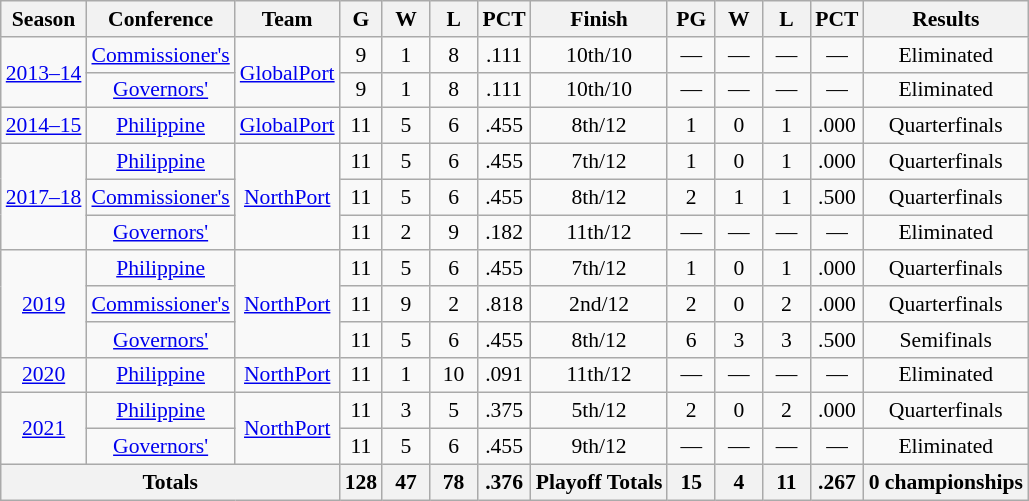<table class="wikitable sortable" style="text-align:center; font-size:90%;">
<tr>
<th>Season</th>
<th>Conference</th>
<th>Team</th>
<th>G</th>
<th width="25px">W</th>
<th width="25px">L</th>
<th>PCT</th>
<th>Finish</th>
<th width="25px">PG</th>
<th width="25px">W</th>
<th width="25px">L</th>
<th>PCT</th>
<th>Results</th>
</tr>
<tr>
<td rowspan="2"><a href='#'>2013–14</a></td>
<td><a href='#'>Commissioner's</a></td>
<td rowspan="2"><a href='#'>GlobalPort</a></td>
<td>9</td>
<td>1</td>
<td>8</td>
<td>.111</td>
<td>10th/10</td>
<td>—</td>
<td>—</td>
<td>—</td>
<td>—</td>
<td>Eliminated</td>
</tr>
<tr>
<td><a href='#'>Governors'</a></td>
<td>9</td>
<td>1</td>
<td>8</td>
<td>.111</td>
<td>10th/10</td>
<td>—</td>
<td>—</td>
<td>—</td>
<td>—</td>
<td>Eliminated</td>
</tr>
<tr>
<td><a href='#'>2014–15</a></td>
<td><a href='#'>Philippine</a></td>
<td><a href='#'>GlobalPort</a></td>
<td>11</td>
<td>5</td>
<td>6</td>
<td>.455</td>
<td>8th/12</td>
<td>1</td>
<td>0</td>
<td>1</td>
<td>.000</td>
<td>Quarterfinals</td>
</tr>
<tr>
<td rowspan="3"><a href='#'>2017–18</a></td>
<td><a href='#'>Philippine</a></td>
<td rowspan="3"><a href='#'>NorthPort</a></td>
<td>11</td>
<td>5</td>
<td>6</td>
<td>.455</td>
<td>7th/12</td>
<td>1</td>
<td>0</td>
<td>1</td>
<td>.000</td>
<td>Quarterfinals</td>
</tr>
<tr>
<td><a href='#'>Commissioner's</a></td>
<td>11</td>
<td>5</td>
<td>6</td>
<td>.455</td>
<td>8th/12</td>
<td>2</td>
<td>1</td>
<td>1</td>
<td>.500</td>
<td>Quarterfinals</td>
</tr>
<tr>
<td><a href='#'>Governors'</a></td>
<td>11</td>
<td>2</td>
<td>9</td>
<td>.182</td>
<td>11th/12</td>
<td>—</td>
<td>—</td>
<td>—</td>
<td>—</td>
<td>Eliminated</td>
</tr>
<tr>
<td rowspan="3"><a href='#'>2019</a></td>
<td><a href='#'>Philippine</a></td>
<td rowspan="3"><a href='#'>NorthPort</a></td>
<td>11</td>
<td>5</td>
<td>6</td>
<td>.455</td>
<td>7th/12</td>
<td>1</td>
<td>0</td>
<td>1</td>
<td>.000</td>
<td>Quarterfinals</td>
</tr>
<tr>
<td><a href='#'>Commissioner's</a></td>
<td>11</td>
<td>9</td>
<td>2</td>
<td>.818</td>
<td>2nd/12</td>
<td>2</td>
<td>0</td>
<td>2</td>
<td>.000</td>
<td>Quarterfinals</td>
</tr>
<tr>
<td><a href='#'>Governors'</a></td>
<td>11</td>
<td>5</td>
<td>6</td>
<td>.455</td>
<td>8th/12</td>
<td>6</td>
<td>3</td>
<td>3</td>
<td>.500</td>
<td>Semifinals</td>
</tr>
<tr>
<td><a href='#'>2020</a></td>
<td><a href='#'>Philippine</a></td>
<td><a href='#'>NorthPort</a></td>
<td>11</td>
<td>1</td>
<td>10</td>
<td>.091</td>
<td>11th/12</td>
<td>—</td>
<td>—</td>
<td>—</td>
<td>—</td>
<td>Eliminated</td>
</tr>
<tr>
<td rowspan="2"><a href='#'>2021</a></td>
<td><a href='#'>Philippine</a></td>
<td rowspan="2"><a href='#'>NorthPort</a></td>
<td>11</td>
<td>3</td>
<td>5</td>
<td>.375</td>
<td>5th/12</td>
<td>2</td>
<td>0</td>
<td>2</td>
<td>.000</td>
<td>Quarterfinals</td>
</tr>
<tr>
<td><a href='#'>Governors'</a></td>
<td>11</td>
<td>5</td>
<td>6</td>
<td>.455</td>
<td>9th/12</td>
<td>—</td>
<td>—</td>
<td>—</td>
<td>—</td>
<td>Eliminated</td>
</tr>
<tr>
<th colspan="3">Totals</th>
<th>128</th>
<th>47</th>
<th>78</th>
<th>.376</th>
<th>Playoff Totals</th>
<th>15</th>
<th>4</th>
<th>11</th>
<th>.267</th>
<th>0 championships</th>
</tr>
</table>
